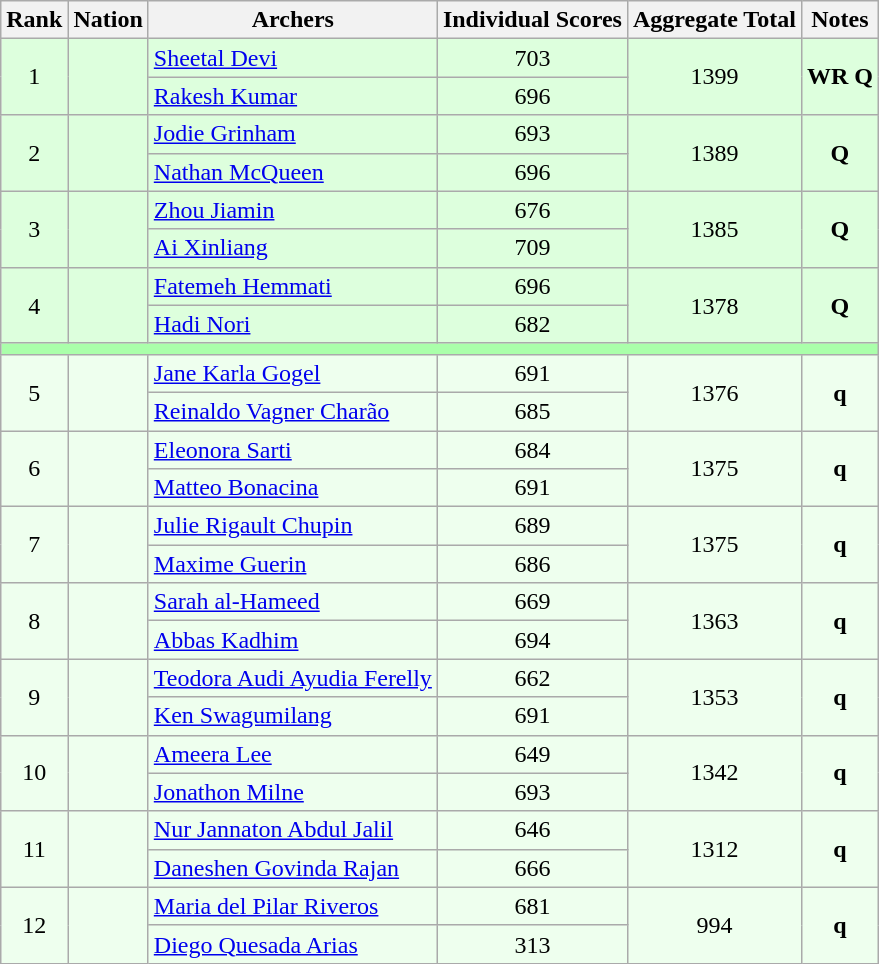<table class="wikitable sortable" style="text-align:center;">
<tr>
<th>Rank</th>
<th>Nation</th>
<th>Archers</th>
<th>Individual Scores</th>
<th>Aggregate Total</th>
<th>Notes</th>
</tr>
<tr bgcolor=ddffdd>
<td rowspan="2">1</td>
<td rowspan="2" align="left"></td>
<td align="left"><a href='#'>Sheetal Devi</a></td>
<td>703</td>
<td rowspan="2">1399</td>
<td rowspan="2"><strong>WR Q</strong></td>
</tr>
<tr bgcolor=ddffdd>
<td align="left"><a href='#'>Rakesh Kumar</a></td>
<td>696</td>
</tr>
<tr bgcolor=ddffdd>
<td rowspan="2">2</td>
<td rowspan="2" align="left"></td>
<td align="left"><a href='#'>Jodie Grinham</a></td>
<td>693</td>
<td rowspan="2">1389</td>
<td rowspan="2"><strong>Q</strong></td>
</tr>
<tr bgcolor=ddffdd>
<td align="left"><a href='#'>Nathan McQueen</a></td>
<td>696</td>
</tr>
<tr bgcolor=ddffdd>
<td rowspan="2">3</td>
<td rowspan="2" align="left"></td>
<td align="left"><a href='#'>Zhou Jiamin</a></td>
<td>676</td>
<td rowspan="2">1385</td>
<td rowspan="2"><strong>Q</strong></td>
</tr>
<tr bgcolor=ddffdd>
<td align="left"><a href='#'>Ai Xinliang</a></td>
<td>709</td>
</tr>
<tr bgcolor=ddffdd>
<td rowspan="2">4</td>
<td rowspan="2" align="left"></td>
<td align="left"><a href='#'>Fatemeh Hemmati</a></td>
<td>696</td>
<td rowspan="2">1378</td>
<td rowspan="2"><strong>Q</strong></td>
</tr>
<tr bgcolor=ddffdd>
<td align="left"><a href='#'>Hadi Nori</a></td>
<td>682</td>
</tr>
<tr>
<td colspan="6" bgcolor=aaffaa></td>
</tr>
<tr bgcolor=eeffee>
<td rowspan="2">5</td>
<td rowspan="2" align="left"></td>
<td align="left"><a href='#'>Jane Karla Gogel</a></td>
<td>691</td>
<td rowspan="2">1376</td>
<td rowspan="2"><strong>q</strong></td>
</tr>
<tr bgcolor=eeffee>
<td align="left"><a href='#'>Reinaldo Vagner Charão</a></td>
<td>685</td>
</tr>
<tr bgcolor=eeffee>
<td rowspan="2">6</td>
<td rowspan="2" align="left"></td>
<td align="left"><a href='#'>Eleonora Sarti</a></td>
<td>684</td>
<td rowspan="2">1375</td>
<td rowspan="2"><strong>q</strong></td>
</tr>
<tr bgcolor=eeffee>
<td align="left"><a href='#'>Matteo Bonacina</a></td>
<td>691</td>
</tr>
<tr bgcolor=eeffee>
<td rowspan="2">7</td>
<td rowspan="2" align="left"></td>
<td align="left"><a href='#'>Julie Rigault Chupin</a></td>
<td>689</td>
<td rowspan="2">1375</td>
<td rowspan="2"><strong>q</strong></td>
</tr>
<tr bgcolor=eeffee>
<td align="left"><a href='#'>Maxime Guerin</a></td>
<td>686</td>
</tr>
<tr bgcolor=eeffee>
<td rowspan="2">8</td>
<td rowspan="2" align="left"></td>
<td align="left"><a href='#'>Sarah al-Hameed</a></td>
<td>669</td>
<td rowspan="2">1363</td>
<td rowspan="2"><strong>q</strong></td>
</tr>
<tr bgcolor=eeffee>
<td align="left"><a href='#'>Abbas Kadhim</a></td>
<td>694</td>
</tr>
<tr bgcolor=eeffee>
<td rowspan="2">9</td>
<td rowspan="2" align="left"></td>
<td align="left"><a href='#'>Teodora Audi Ayudia Ferelly</a></td>
<td>662</td>
<td rowspan="2">1353</td>
<td rowspan="2"><strong>q</strong></td>
</tr>
<tr bgcolor=eeffee>
<td align="left"><a href='#'>Ken Swagumilang</a></td>
<td>691</td>
</tr>
<tr bgcolor=eeffee>
<td rowspan="2">10</td>
<td rowspan="2" align="left"></td>
<td align="left"><a href='#'>Ameera Lee</a></td>
<td>649</td>
<td rowspan="2">1342</td>
<td rowspan="2"><strong>q</strong></td>
</tr>
<tr bgcolor=eeffee>
<td align="left"><a href='#'>Jonathon Milne</a></td>
<td>693</td>
</tr>
<tr bgcolor=eeffee>
<td rowspan="2">11</td>
<td rowspan="2" align="left"></td>
<td align="left"><a href='#'>Nur Jannaton Abdul Jalil</a></td>
<td>646</td>
<td rowspan="2">1312</td>
<td rowspan="2"><strong>q</strong></td>
</tr>
<tr bgcolor=eeffee>
<td align="left"><a href='#'>Daneshen Govinda Rajan</a></td>
<td>666</td>
</tr>
<tr bgcolor=eeffee>
<td rowspan="2">12</td>
<td rowspan="2" align="left"></td>
<td align="left"><a href='#'>Maria del Pilar Riveros</a></td>
<td>681</td>
<td rowspan="2">994</td>
<td rowspan="2"><strong>q</strong></td>
</tr>
<tr bgcolor=eeffee>
<td align="left"><a href='#'>Diego Quesada Arias</a></td>
<td>313</td>
</tr>
</table>
